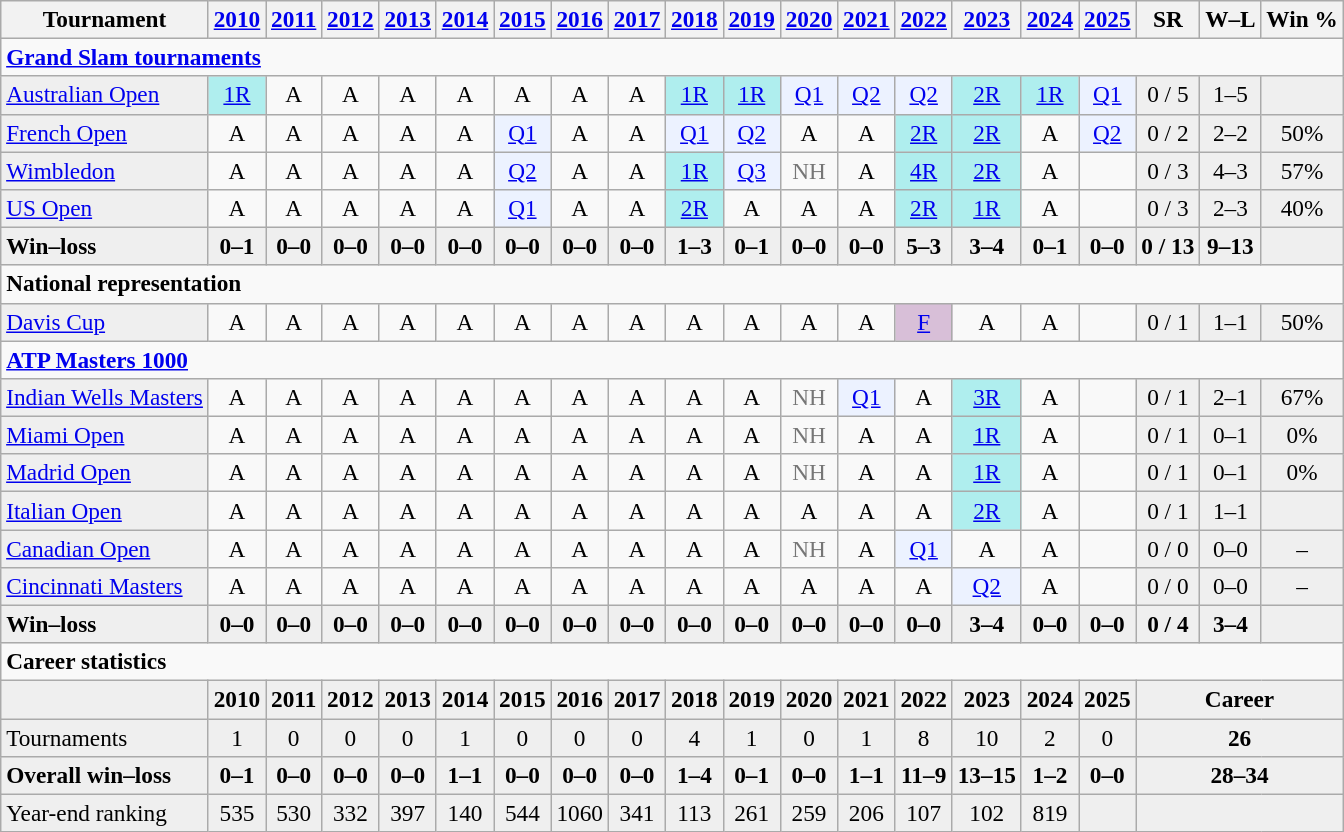<table class="wikitable" style="text-align:center;font-size:97%">
<tr>
<th>Tournament</th>
<th><a href='#'>2010</a></th>
<th><a href='#'>2011</a></th>
<th><a href='#'>2012</a></th>
<th><a href='#'>2013</a></th>
<th><a href='#'>2014</a></th>
<th><a href='#'>2015</a></th>
<th><a href='#'>2016</a></th>
<th><a href='#'>2017</a></th>
<th><a href='#'>2018</a></th>
<th><a href='#'>2019</a></th>
<th><a href='#'>2020</a></th>
<th><a href='#'>2021</a></th>
<th><a href='#'>2022</a></th>
<th><a href='#'>2023</a></th>
<th><a href='#'>2024</a></th>
<th><a href='#'>2025</a></th>
<th>SR</th>
<th>W–L</th>
<th>Win %</th>
</tr>
<tr>
<td colspan="20" align="left"><strong><a href='#'>Grand Slam tournaments</a></strong></td>
</tr>
<tr>
<td align=left bgcolor=efefef><a href='#'>Australian Open</a></td>
<td bgcolor=afeeee><a href='#'>1R</a></td>
<td>A</td>
<td>A</td>
<td>A</td>
<td>A</td>
<td>A</td>
<td>A</td>
<td>A</td>
<td bgcolor=afeeee><a href='#'>1R</a></td>
<td bgcolor=afeeee><a href='#'>1R</a></td>
<td bgcolor=ecf2ff><a href='#'>Q1</a></td>
<td bgcolor=ecf2ff><a href='#'>Q2</a></td>
<td bgcolor=ecf2ff><a href='#'>Q2</a></td>
<td bgcolor=afeeee><a href='#'>2R</a></td>
<td bgcolor=afeeee><a href='#'>1R</a></td>
<td bgcolor=ecf2ff><a href='#'>Q1</a></td>
<td bgcolor="efefef">0 / 5</td>
<td bgcolor=efefef>1–5</td>
<td bgcolor=efefef></td>
</tr>
<tr>
<td align=left bgcolor=efefef><a href='#'>French Open</a></td>
<td>A</td>
<td>A</td>
<td>A</td>
<td>A</td>
<td>A</td>
<td bgcolor=ecf2ff><a href='#'>Q1</a></td>
<td>A</td>
<td>A</td>
<td bgcolor=ecf2ff><a href='#'>Q1</a></td>
<td bgcolor=ecf2ff><a href='#'>Q2</a></td>
<td>A</td>
<td>A</td>
<td bgcolor=afeeee><a href='#'>2R</a></td>
<td bgcolor=afeeee><a href='#'>2R</a></td>
<td>A</td>
<td bgcolor=ecf2ff><a href='#'>Q2</a></td>
<td bgcolor="efefef">0 / 2</td>
<td bgcolor=efefef>2–2</td>
<td bgcolor=efefef>50%</td>
</tr>
<tr>
<td align=left bgcolor=efefef><a href='#'>Wimbledon</a></td>
<td>A</td>
<td>A</td>
<td>A</td>
<td>A</td>
<td>A</td>
<td bgcolor=ecf2ff><a href='#'>Q2</a></td>
<td>A</td>
<td>A</td>
<td bgcolor=afeeee><a href='#'>1R</a></td>
<td bgcolor=ecf2ff><a href='#'>Q3</a></td>
<td style="color:#767676">NH</td>
<td>A</td>
<td bgcolor=afeeee><a href='#'>4R</a></td>
<td bgcolor=afeeee><a href='#'>2R</a></td>
<td>A</td>
<td></td>
<td bgcolor="efefef">0 / 3</td>
<td bgcolor=efefef>4–3</td>
<td bgcolor=efefef>57%</td>
</tr>
<tr>
<td align=left bgcolor=efefef><a href='#'>US Open</a></td>
<td>A</td>
<td>A</td>
<td>A</td>
<td>A</td>
<td>A</td>
<td bgcolor=ecf2ff><a href='#'>Q1</a></td>
<td>A</td>
<td>A</td>
<td bgcolor=afeeee><a href='#'>2R</a></td>
<td>A</td>
<td>A</td>
<td>A</td>
<td bgcolor=afeeee><a href='#'>2R</a></td>
<td bgcolor=afeeee><a href='#'>1R</a></td>
<td>A</td>
<td></td>
<td bgcolor="efefef">0 / 3</td>
<td bgcolor=efefef>2–3</td>
<td bgcolor=efefef>40%</td>
</tr>
<tr style="font-weight:bold;background:#efefef">
<td style="text-align:left">Win–loss</td>
<td>0–1</td>
<td>0–0</td>
<td>0–0</td>
<td>0–0</td>
<td>0–0</td>
<td>0–0</td>
<td>0–0</td>
<td>0–0</td>
<td>1–3</td>
<td>0–1</td>
<td>0–0</td>
<td>0–0</td>
<td>5–3</td>
<td>3–4</td>
<td>0–1</td>
<td>0–0</td>
<td>0 / 13</td>
<td>9–13</td>
<td></td>
</tr>
<tr>
<td colspan="20" align="left"><strong>National representation</strong></td>
</tr>
<tr>
<td align=left bgcolor=efefef><a href='#'>Davis Cup</a></td>
<td>A</td>
<td>A</td>
<td>A</td>
<td>A</td>
<td>A</td>
<td>A</td>
<td>A</td>
<td>A</td>
<td>A</td>
<td>A</td>
<td>A</td>
<td>A</td>
<td bgcolor=thistle><a href='#'>F</a></td>
<td>A</td>
<td>A</td>
<td></td>
<td bgcolor="efefef">0 / 1</td>
<td bgcolor=efefef>1–1</td>
<td bgcolor=efefef>50%</td>
</tr>
<tr>
<td colspan="20" align="left"><strong><a href='#'>ATP Masters 1000</a></strong></td>
</tr>
<tr>
<td align=left bgcolor=efefef><a href='#'>Indian Wells Masters</a></td>
<td>A</td>
<td>A</td>
<td>A</td>
<td>A</td>
<td>A</td>
<td>A</td>
<td>A</td>
<td>A</td>
<td>A</td>
<td>A</td>
<td style="color:#767676">NH</td>
<td bgcolor=ecf2ff><a href='#'>Q1</a></td>
<td>A</td>
<td bgcolor=afeeee><a href='#'>3R</a></td>
<td>A</td>
<td></td>
<td bgcolor="efefef">0 / 1</td>
<td bgcolor=efefef>2–1</td>
<td bgcolor=efefef>67%</td>
</tr>
<tr>
<td align=left bgcolor=efefef><a href='#'>Miami Open</a></td>
<td>A</td>
<td>A</td>
<td>A</td>
<td>A</td>
<td>A</td>
<td>A</td>
<td>A</td>
<td>A</td>
<td>A</td>
<td>A</td>
<td style="color:#767676">NH</td>
<td>A</td>
<td>A</td>
<td bgcolor=afeeee><a href='#'>1R</a></td>
<td>A</td>
<td></td>
<td bgcolor="efefef">0 / 1</td>
<td bgcolor=efefef>0–1</td>
<td bgcolor=efefef>0%</td>
</tr>
<tr>
<td align=left bgcolor=efefef><a href='#'>Madrid Open</a></td>
<td>A</td>
<td>A</td>
<td>A</td>
<td>A</td>
<td>A</td>
<td>A</td>
<td>A</td>
<td>A</td>
<td>A</td>
<td>A</td>
<td style="color:#767676">NH</td>
<td>A</td>
<td>A</td>
<td bgcolor=afeeee><a href='#'>1R</a></td>
<td>A</td>
<td></td>
<td bgcolor="efefef">0 / 1</td>
<td bgcolor=efefef>0–1</td>
<td bgcolor=efefef>0%</td>
</tr>
<tr>
<td align=left bgcolor=efefef><a href='#'>Italian Open</a></td>
<td>A</td>
<td>A</td>
<td>A</td>
<td>A</td>
<td>A</td>
<td>A</td>
<td>A</td>
<td>A</td>
<td>A</td>
<td>A</td>
<td>A</td>
<td>A</td>
<td>A</td>
<td bgcolor=afeeee><a href='#'>2R</a></td>
<td>A</td>
<td></td>
<td bgcolor="efefef">0 / 1</td>
<td bgcolor=efefef>1–1</td>
<td bgcolor=efefef></td>
</tr>
<tr>
<td align=left bgcolor=efefef><a href='#'>Canadian Open</a></td>
<td>A</td>
<td>A</td>
<td>A</td>
<td>A</td>
<td>A</td>
<td>A</td>
<td>A</td>
<td>A</td>
<td>A</td>
<td>A</td>
<td style="color:#767676">NH</td>
<td>A</td>
<td bgcolor=ecf2ff><a href='#'>Q1</a></td>
<td>A</td>
<td>A</td>
<td></td>
<td bgcolor="efefef">0 / 0</td>
<td bgcolor=efefef>0–0</td>
<td bgcolor=efefef>–</td>
</tr>
<tr>
<td align=left bgcolor=efefef><a href='#'>Cincinnati Masters</a></td>
<td>A</td>
<td>A</td>
<td>A</td>
<td>A</td>
<td>A</td>
<td>A</td>
<td>A</td>
<td>A</td>
<td>A</td>
<td>A</td>
<td>A</td>
<td>A</td>
<td>A</td>
<td bgcolor=ecf2ff><a href='#'>Q2</a></td>
<td>A</td>
<td></td>
<td bgcolor="efefef">0 / 0</td>
<td bgcolor=efefef>0–0</td>
<td bgcolor=efefef>–</td>
</tr>
<tr style="font-weight:bold;background:#efefef">
<td style="text-align:left">Win–loss</td>
<td>0–0</td>
<td>0–0</td>
<td>0–0</td>
<td>0–0</td>
<td>0–0</td>
<td>0–0</td>
<td>0–0</td>
<td>0–0</td>
<td>0–0</td>
<td>0–0</td>
<td>0–0</td>
<td>0–0</td>
<td>0–0</td>
<td>3–4</td>
<td>0–0</td>
<td>0–0</td>
<td>0 / 4</td>
<td>3–4</td>
<td></td>
</tr>
<tr>
<td colspan="20" align="left"><strong>Career statistics</strong></td>
</tr>
<tr style="font-weight:bold;background:#efefef">
<td></td>
<td>2010</td>
<td>2011</td>
<td>2012</td>
<td>2013</td>
<td>2014</td>
<td>2015</td>
<td>2016</td>
<td>2017</td>
<td>2018</td>
<td>2019</td>
<td>2020</td>
<td>2021</td>
<td>2022</td>
<td>2023</td>
<td>2024</td>
<td>2025</td>
<td colspan="3">Career</td>
</tr>
<tr bgcolor="efefef">
<td align="left">Tournaments</td>
<td>1</td>
<td>0</td>
<td>0</td>
<td>0</td>
<td>1</td>
<td>0</td>
<td>0</td>
<td>0</td>
<td>4</td>
<td>1</td>
<td>0</td>
<td>1</td>
<td>8</td>
<td>10</td>
<td>2</td>
<td>0</td>
<td colspan="3"><strong>26</strong></td>
</tr>
<tr style="font-weight:bold;background:#efefef">
<td style="text-align:left">Overall win–loss</td>
<td>0–1</td>
<td>0–0</td>
<td>0–0</td>
<td>0–0</td>
<td>1–1</td>
<td>0–0</td>
<td>0–0</td>
<td>0–0</td>
<td>1–4</td>
<td>0–1</td>
<td>0–0</td>
<td>1–1</td>
<td>11–9</td>
<td>13–15</td>
<td>1–2</td>
<td>0–0</td>
<td colspan="3">28–34</td>
</tr>
<tr bgcolor="efefef">
<td align="left">Year-end ranking</td>
<td>535</td>
<td>530</td>
<td>332</td>
<td>397</td>
<td>140</td>
<td>544</td>
<td>1060</td>
<td>341</td>
<td>113</td>
<td>261</td>
<td>259</td>
<td>206</td>
<td>107</td>
<td>102</td>
<td>819</td>
<td></td>
<td colspan="3"><strong></strong></td>
</tr>
</table>
